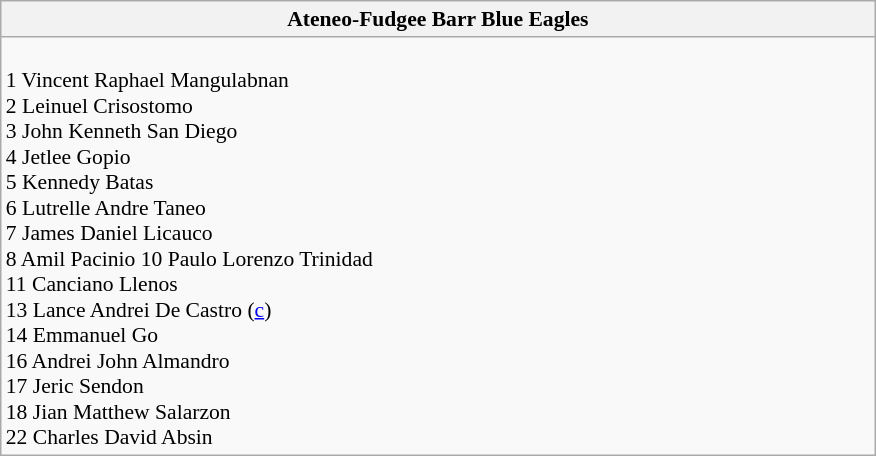<table class="wikitable collapsible collapsed" style="font-size:90%">
<tr>
<th style="text-align:center; width:40em">Ateneo-Fudgee Barr Blue Eagles</th>
</tr>
<tr>
<td><br>1 Vincent Raphael Mangulabnan <br>
2 Leinuel Crisostomo <br>
3 John Kenneth San Diego <br>
4 Jetlee Gopio <br>
5 Kennedy Batas <br>
6 Lutrelle Andre Taneo <br>
7 James Daniel Licauco <br>
8 Amil Pacinio 

10 Paulo Lorenzo Trinidad <br>
11 Canciano Llenos <br>
13 Lance Andrei De Castro (<a href='#'>c</a>) <br>
14 Emmanuel Go <br>
16 Andrei John Almandro <br>
17 Jeric Sendon <br>
18 Jian Matthew Salarzon <br>
22 Charles David Absin 
</td>
</tr>
</table>
